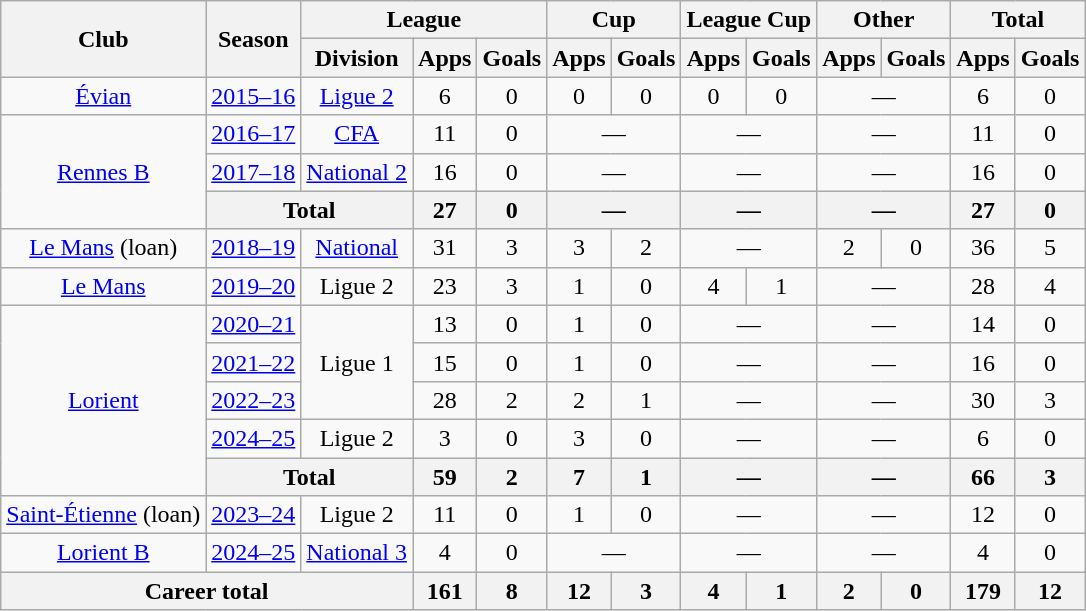<table class="wikitable" style="text-align: center">
<tr>
<th rowspan="2">Club</th>
<th rowspan="2">Season</th>
<th colspan="3">League</th>
<th colspan="2">Cup</th>
<th colspan="2">League Cup</th>
<th colspan="2">Other</th>
<th colspan="2">Total</th>
</tr>
<tr>
<th>Division</th>
<th>Apps</th>
<th>Goals</th>
<th>Apps</th>
<th>Goals</th>
<th>Apps</th>
<th>Goals</th>
<th>Apps</th>
<th>Goals</th>
<th>Apps</th>
<th>Goals</th>
</tr>
<tr>
<td><a href='#'>Évian</a></td>
<td><a href='#'>2015–16</a></td>
<td><a href='#'>Ligue 2</a></td>
<td>6</td>
<td>0</td>
<td>0</td>
<td>0</td>
<td>0</td>
<td>0</td>
<td colspan="2">—</td>
<td>6</td>
<td>0</td>
</tr>
<tr>
<td rowspan="3"><a href='#'>Rennes B</a></td>
<td><a href='#'>2016–17</a></td>
<td><a href='#'>CFA</a></td>
<td>11</td>
<td>0</td>
<td colspan="2">—</td>
<td colspan="2">—</td>
<td colspan="2">—</td>
<td>11</td>
<td>0</td>
</tr>
<tr>
<td><a href='#'>2017–18</a></td>
<td><a href='#'>National 2</a></td>
<td>16</td>
<td>0</td>
<td colspan="2">—</td>
<td colspan="2">—</td>
<td colspan="2">—</td>
<td>16</td>
<td>0</td>
</tr>
<tr>
<th colspan=2>Total</th>
<th>27</th>
<th>0</th>
<th colspan="2">—</th>
<th colspan="2">—</th>
<th colspan="2">—</th>
<th>27</th>
<th>0</th>
</tr>
<tr>
<td><a href='#'>Le Mans</a> (loan)</td>
<td><a href='#'>2018–19</a></td>
<td><a href='#'>National</a></td>
<td>31</td>
<td>3</td>
<td>3</td>
<td>2</td>
<td colspan="2">—</td>
<td>2</td>
<td>0</td>
<td>36</td>
<td>5</td>
</tr>
<tr>
<td><a href='#'>Le Mans</a></td>
<td><a href='#'>2019–20</a></td>
<td>Ligue 2</td>
<td>23</td>
<td>3</td>
<td>1</td>
<td>0</td>
<td>4</td>
<td>1</td>
<td colspan="2">—</td>
<td>28</td>
<td>4</td>
</tr>
<tr>
<td rowspan="5"><a href='#'>Lorient</a></td>
<td><a href='#'>2020–21</a></td>
<td rowspan="3">Ligue 1</td>
<td>13</td>
<td>0</td>
<td>1</td>
<td>0</td>
<td colspan="2">—</td>
<td colspan="2">—</td>
<td>14</td>
<td>0</td>
</tr>
<tr>
<td><a href='#'>2021–22</a></td>
<td>15</td>
<td>0</td>
<td>1</td>
<td>0</td>
<td colspan="2">—</td>
<td colspan="2">—</td>
<td>16</td>
<td>0</td>
</tr>
<tr>
<td><a href='#'>2022–23</a></td>
<td>28</td>
<td>2</td>
<td>2</td>
<td>1</td>
<td colspan="2">—</td>
<td colspan="2">—</td>
<td>30</td>
<td>3</td>
</tr>
<tr>
<td><a href='#'>2024–25</a></td>
<td>Ligue 2</td>
<td>3</td>
<td>0</td>
<td>3</td>
<td>0</td>
<td colspan="2">—</td>
<td colspan="2">—</td>
<td>6</td>
<td>0</td>
</tr>
<tr>
<th colspan="2">Total</th>
<th>59</th>
<th>2</th>
<th>7</th>
<th>1</th>
<th colspan="2">—</th>
<th colspan="2">—</th>
<th>66</th>
<th>3</th>
</tr>
<tr>
<td><a href='#'>Saint-Étienne</a> (loan)</td>
<td><a href='#'>2023–24</a></td>
<td>Ligue 2</td>
<td>11</td>
<td>0</td>
<td>1</td>
<td>0</td>
<td colspan="2">—</td>
<td colspan="2">—</td>
<td>12</td>
<td>0</td>
</tr>
<tr>
<td><a href='#'>Lorient B</a></td>
<td><a href='#'>2024–25</a></td>
<td><a href='#'>National 3</a></td>
<td>4</td>
<td>0</td>
<td colspan="2">—</td>
<td colspan="2">—</td>
<td colspan="2">—</td>
<td>4</td>
<td>0</td>
</tr>
<tr>
<th colspan="3">Career total</th>
<th>161</th>
<th>8</th>
<th>12</th>
<th>3</th>
<th>4</th>
<th>1</th>
<th>2</th>
<th>0</th>
<th>179</th>
<th>12</th>
</tr>
</table>
